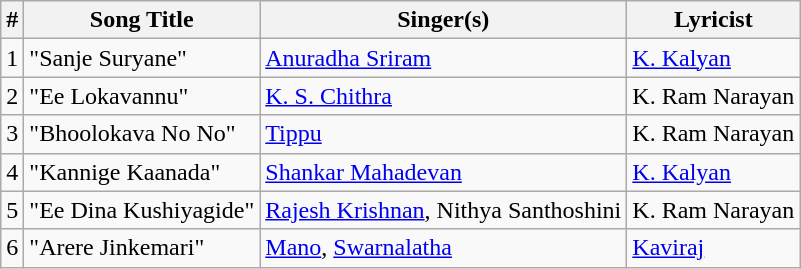<table class="wikitable">
<tr>
<th scope="col">#</th>
<th scope="col">Song Title</th>
<th scope="col">Singer(s)</th>
<th scope="col">Lyricist</th>
</tr>
<tr>
<td>1</td>
<td>"Sanje Suryane"</td>
<td><a href='#'>Anuradha Sriram</a></td>
<td><a href='#'>K. Kalyan</a></td>
</tr>
<tr>
<td>2</td>
<td>"Ee Lokavannu"</td>
<td><a href='#'>K. S. Chithra</a></td>
<td>K. Ram Narayan</td>
</tr>
<tr>
<td>3</td>
<td>"Bhoolokava No No"</td>
<td><a href='#'>Tippu</a></td>
<td>K. Ram Narayan</td>
</tr>
<tr>
<td>4</td>
<td>"Kannige Kaanada"</td>
<td><a href='#'>Shankar Mahadevan</a></td>
<td><a href='#'>K. Kalyan</a></td>
</tr>
<tr>
<td>5</td>
<td>"Ee Dina Kushiyagide"</td>
<td><a href='#'>Rajesh Krishnan</a>, Nithya Santhoshini</td>
<td>K. Ram Narayan</td>
</tr>
<tr>
<td>6</td>
<td>"Arere Jinkemari"</td>
<td><a href='#'>Mano</a>, <a href='#'>Swarnalatha</a></td>
<td><a href='#'>Kaviraj</a></td>
</tr>
</table>
